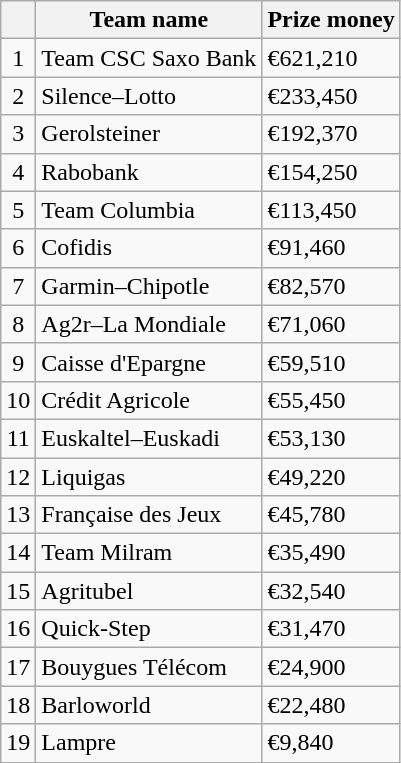<table class="wikitable">
<tr>
<th></th>
<th scope="col">Team name</th>
<th>Prize money</th>
</tr>
<tr>
<td style="text-align:center;">1</td>
<td>Team CSC Saxo Bank</td>
<td>€621,210</td>
</tr>
<tr>
<td style="text-align:center;">2</td>
<td>Silence–Lotto</td>
<td>€233,450</td>
</tr>
<tr>
<td style="text-align:center;">3</td>
<td>Gerolsteiner</td>
<td>€192,370</td>
</tr>
<tr>
<td style="text-align:center;">4</td>
<td>Rabobank</td>
<td>€154,250</td>
</tr>
<tr>
<td style="text-align:center;">5</td>
<td>Team Columbia</td>
<td>€113,450</td>
</tr>
<tr>
<td style="text-align:center;">6</td>
<td>Cofidis</td>
<td>€91,460</td>
</tr>
<tr>
<td style="text-align:center;">7</td>
<td>Garmin–Chipotle</td>
<td>€82,570</td>
</tr>
<tr>
<td style="text-align:center;">8</td>
<td>Ag2r–La Mondiale</td>
<td>€71,060</td>
</tr>
<tr>
<td style="text-align:center;">9</td>
<td>Caisse d'Epargne</td>
<td>€59,510</td>
</tr>
<tr>
<td style="text-align:center;">10</td>
<td>Crédit Agricole</td>
<td>€55,450</td>
</tr>
<tr>
<td style="text-align:center;">11</td>
<td>Euskaltel–Euskadi</td>
<td>€53,130</td>
</tr>
<tr>
<td style="text-align:center;">12</td>
<td>Liquigas</td>
<td>€49,220</td>
</tr>
<tr>
<td style="text-align:center;">13</td>
<td>Française des Jeux</td>
<td>€45,780</td>
</tr>
<tr>
<td style="text-align:center;">14</td>
<td>Team Milram</td>
<td>€35,490</td>
</tr>
<tr>
<td style="text-align:center;">15</td>
<td>Agritubel</td>
<td>€32,540</td>
</tr>
<tr>
<td style="text-align:center;">16</td>
<td>Quick-Step</td>
<td>€31,470</td>
</tr>
<tr>
<td style="text-align:center;">17</td>
<td>Bouygues Télécom</td>
<td>€24,900</td>
</tr>
<tr>
<td style="text-align:center;">18</td>
<td>Barloworld</td>
<td>€22,480</td>
</tr>
<tr>
<td style="text-align:center;">19</td>
<td>Lampre</td>
<td>€9,840</td>
</tr>
</table>
